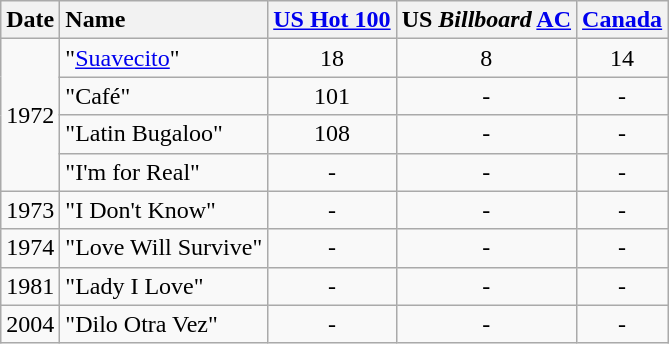<table class="wikitable">
<tr>
<th style="text-align:left;">Date</th>
<th style="text-align:left;">Name</th>
<th style="text-align:center;"><a href='#'>US Hot 100</a></th>
<th style="text-align:center;">US <em>Billboard</em> <a href='#'>AC</a></th>
<th style="text-align:center;"><a href='#'>Canada</a></th>
</tr>
<tr>
<td rowspan="4">1972</td>
<td style="text-align:left;">"<a href='#'>Suavecito</a>"</td>
<td style="text-align:center;">18</td>
<td style="text-align:center;">8</td>
<td style="text-align:center;">14</td>
</tr>
<tr>
<td style="text-align:left;">"Café"</td>
<td style="text-align:center;">101</td>
<td style="text-align:center;">-</td>
<td style="text-align:center;">-</td>
</tr>
<tr>
<td style="text-align:left;">"Latin Bugaloo"</td>
<td style="text-align:center;">108</td>
<td style="text-align:center;">-</td>
<td style="text-align:center;">-</td>
</tr>
<tr>
<td style="text-align:left;">"I'm for Real"</td>
<td style="text-align:center;">-</td>
<td style="text-align:center;">-</td>
<td style="text-align:center;">-</td>
</tr>
<tr>
<td>1973</td>
<td style="text-align:left;">"I Don't Know"</td>
<td style="text-align:center;">-</td>
<td style="text-align:center;">-</td>
<td style="text-align:center;">-</td>
</tr>
<tr>
<td>1974</td>
<td style="text-align:left;">"Love Will Survive"</td>
<td style="text-align:center;">-</td>
<td style="text-align:center;">-</td>
<td style="text-align:center;">-</td>
</tr>
<tr>
<td>1981</td>
<td style="text-align:left;">"Lady I Love"</td>
<td style="text-align:center;">-</td>
<td style="text-align:center;">-</td>
<td style="text-align:center;">-</td>
</tr>
<tr>
<td>2004</td>
<td style="text-align:left;">"Dilo Otra Vez"</td>
<td style="text-align:center;">-</td>
<td style="text-align:center;">-</td>
<td style="text-align:center;">-</td>
</tr>
</table>
